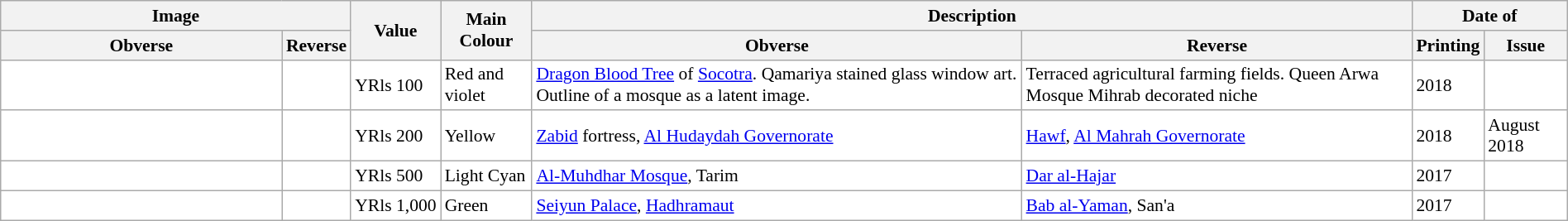<table class="wikitable" style="font-size: 90%;margin:auto;background-color:white;">
<tr>
<th colspan="2">Image</th>
<th rowspan="2">Value</th>
<th rowspan="2">Main Colour</th>
<th colspan="2">Description</th>
<th colspan="2">Date of</th>
</tr>
<tr>
<th style="width: 220px;">Obverse</th>
<th>Reverse</th>
<th>Obverse</th>
<th>Reverse</th>
<th>Printing</th>
<th>Issue</th>
</tr>
<tr>
<td></td>
<td></td>
<td>YRls 100</td>
<td>Red and violet</td>
<td><a href='#'>Dragon Blood Tree</a> of <a href='#'>Socotra</a>. Qamariya stained glass window art. Outline of a mosque as a latent image.</td>
<td>Terraced agricultural farming fields. Queen Arwa Mosque Mihrab decorated niche</td>
<td>2018</td>
<td></td>
</tr>
<tr>
<td></td>
<td></td>
<td>YRls 200</td>
<td>Yellow</td>
<td><a href='#'>Zabid</a> fortress, <a href='#'>Al Hudaydah Governorate</a></td>
<td><a href='#'>Hawf</a>, <a href='#'>Al Mahrah Governorate</a></td>
<td>2018</td>
<td>August 2018</td>
</tr>
<tr>
<td></td>
<td></td>
<td>YRls 500</td>
<td>Light Cyan</td>
<td><a href='#'>Al-Muhdhar Mosque</a>, Tarim</td>
<td><a href='#'>Dar al-Hajar</a></td>
<td>2017</td>
<td></td>
</tr>
<tr>
<td></td>
<td></td>
<td>YRls 1,000</td>
<td>Green</td>
<td><a href='#'>Seiyun Palace</a>, <a href='#'>Hadhramaut</a></td>
<td><a href='#'>Bab al-Yaman</a>, San'a</td>
<td>2017</td>
<td></td>
</tr>
</table>
